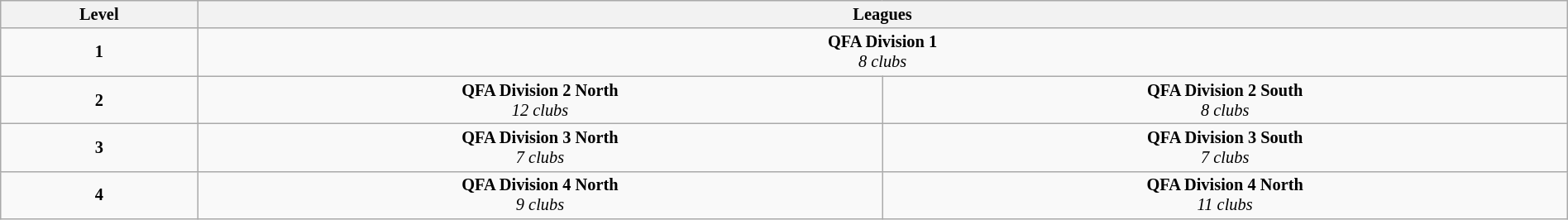<table class="wikitable" style="text-align: center; font-size: 85%;" width="100%;">
<tr>
<th>Level</th>
<th colspan=2>Leagues</th>
</tr>
<tr>
<td><strong>1</strong></td>
<td colspan="2"><strong>QFA Division 1</strong><br><em>8 clubs</em></td>
</tr>
<tr>
<td><strong>2</strong></td>
<td><strong>QFA Division 2 North</strong><br><em>12 clubs</em></td>
<td><strong>QFA Division 2 South</strong><br><em>8 clubs</em></td>
</tr>
<tr>
<td><strong>3</strong></td>
<td colspan="1"><strong>QFA Division 3 North</strong><br><em>7 clubs</em></td>
<td colspan="1"><strong>QFA Division 3 South</strong><br><em>7 clubs</em></td>
</tr>
<tr>
<td><strong>4</strong></td>
<td colspan="1"><strong>QFA Division 4 North</strong><br><em>9 clubs</em></td>
<td colspan="1"><strong>QFA Division 4 North</strong><br><em>11 clubs</em></td>
</tr>
</table>
